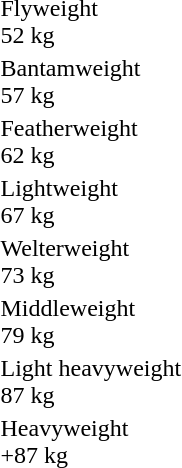<table>
<tr>
<td>Flyweight<br>52 kg</td>
<td></td>
<td></td>
<td></td>
</tr>
<tr>
<td>Bantamweight<br>57 kg</td>
<td></td>
<td></td>
<td></td>
</tr>
<tr>
<td>Featherweight<br>62 kg</td>
<td></td>
<td></td>
<td></td>
</tr>
<tr>
<td>Lightweight<br>67 kg</td>
<td></td>
<td></td>
<td></td>
</tr>
<tr>
<td>Welterweight<br>73 kg</td>
<td></td>
<td></td>
<td></td>
</tr>
<tr>
<td>Middleweight<br>79 kg</td>
<td></td>
<td></td>
<td></td>
</tr>
<tr>
<td>Light heavyweight<br>87 kg</td>
<td></td>
<td></td>
<td></td>
</tr>
<tr>
<td>Heavyweight<br>+87 kg</td>
<td></td>
<td></td>
<td></td>
</tr>
</table>
